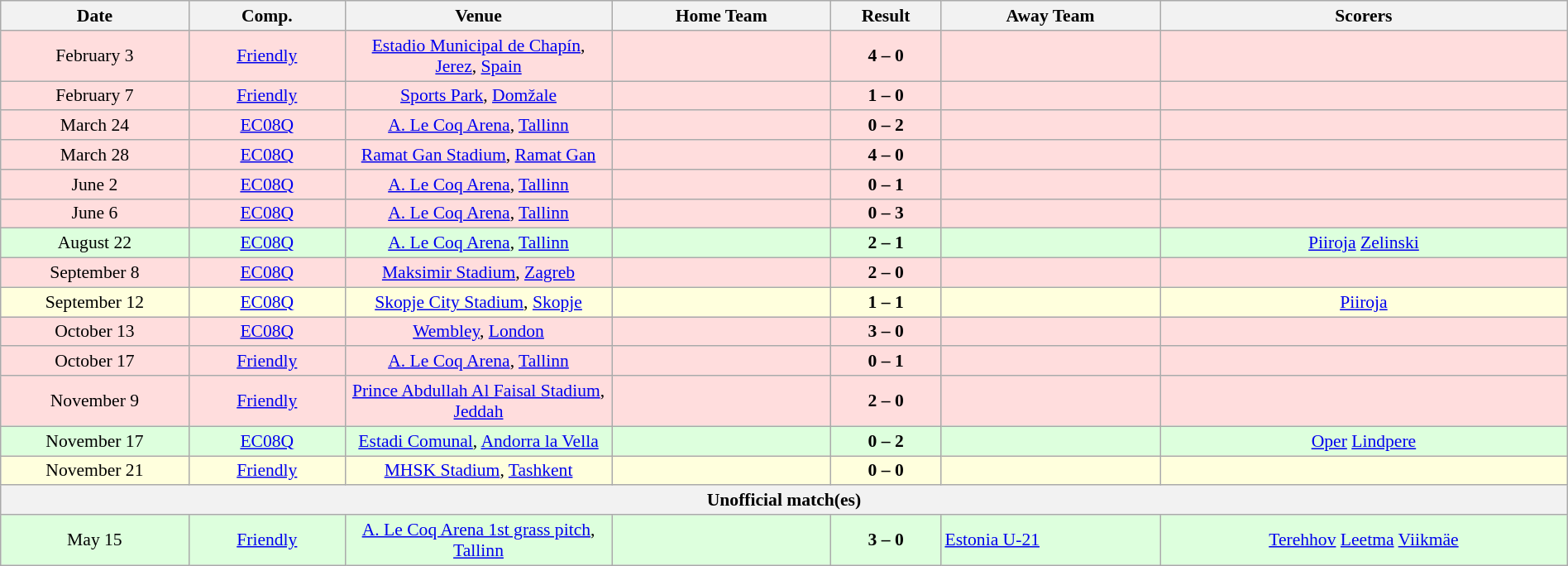<table class="wikitable collapsible collapsed" width=100% style="font-size: 90%">
<tr>
<th width=12%>Date</th>
<th width=10%>Comp.</th>
<th width=17%>Venue</th>
<th width=14%>Home Team</th>
<th width=7%>Result</th>
<th width=14%>Away Team</th>
<th width=26%>Scorers</th>
</tr>
<tr bgcolor="#ffdddd" align="center">
<td>February 3</td>
<td><a href='#'>Friendly</a></td>
<td><a href='#'>Estadio Municipal de Chapín</a>, <a href='#'>Jerez</a>, <a href='#'>Spain</a></td>
<td align="left"></td>
<td><strong>4 – 0</strong></td>
<td align="left"></td>
<td></td>
</tr>
<tr bgcolor="#ffdddd" align="center">
<td>February 7</td>
<td><a href='#'>Friendly</a></td>
<td><a href='#'>Sports Park</a>, <a href='#'>Domžale</a></td>
<td align="left"></td>
<td><strong>1 – 0</strong></td>
<td align="left"></td>
<td></td>
</tr>
<tr bgcolor="#ffdddd" align="center">
<td>March 24</td>
<td><a href='#'>EC08Q</a></td>
<td><a href='#'>A. Le Coq Arena</a>, <a href='#'>Tallinn</a></td>
<td align="left"></td>
<td><strong>0 – 2</strong></td>
<td align="left"></td>
<td></td>
</tr>
<tr bgcolor="#ffdddd" align="center">
<td>March 28</td>
<td><a href='#'>EC08Q</a></td>
<td><a href='#'>Ramat Gan Stadium</a>, <a href='#'>Ramat Gan</a></td>
<td align="left"></td>
<td><strong>4 – 0</strong></td>
<td align="left"></td>
<td></td>
</tr>
<tr bgcolor="#ffdddd" align="center">
<td>June 2</td>
<td><a href='#'>EC08Q</a></td>
<td><a href='#'>A. Le Coq Arena</a>, <a href='#'>Tallinn</a></td>
<td align="left"></td>
<td><strong>0 – 1</strong></td>
<td align="left"></td>
<td></td>
</tr>
<tr bgcolor="#ffdddd" align="center">
<td>June 6</td>
<td><a href='#'>EC08Q</a></td>
<td><a href='#'>A. Le Coq Arena</a>, <a href='#'>Tallinn</a></td>
<td align="left"></td>
<td><strong>0 – 3</strong></td>
<td align="left"></td>
<td></td>
</tr>
<tr bgcolor="#ddffdd" align="center">
<td>August 22</td>
<td><a href='#'>EC08Q</a></td>
<td><a href='#'>A. Le Coq Arena</a>, <a href='#'>Tallinn</a></td>
<td align="left"></td>
<td><strong>2 – 1</strong></td>
<td align="left"></td>
<td><a href='#'>Piiroja</a>  <a href='#'>Zelinski</a> </td>
</tr>
<tr bgcolor="#ffdddd" align="center">
<td>September 8</td>
<td><a href='#'>EC08Q</a></td>
<td><a href='#'>Maksimir Stadium</a>, <a href='#'>Zagreb</a></td>
<td align="left"></td>
<td><strong>2 – 0</strong></td>
<td align="left"></td>
<td></td>
</tr>
<tr bgcolor="#ffffdd" align="center">
<td>September 12</td>
<td><a href='#'>EC08Q</a></td>
<td><a href='#'>Skopje City Stadium</a>, <a href='#'>Skopje</a></td>
<td align="left"></td>
<td><strong>1 – 1</strong></td>
<td align="left"></td>
<td><a href='#'>Piiroja</a> </td>
</tr>
<tr bgcolor="#ffdddd" align="center">
<td>October 13</td>
<td><a href='#'>EC08Q</a></td>
<td><a href='#'>Wembley</a>, <a href='#'>London</a></td>
<td align="left"></td>
<td><strong>3 – 0</strong></td>
<td align="left"></td>
<td></td>
</tr>
<tr bgcolor="#ffdddd" align="center">
<td>October 17</td>
<td><a href='#'>Friendly</a></td>
<td><a href='#'>A. Le Coq Arena</a>, <a href='#'>Tallinn</a></td>
<td align="left"></td>
<td><strong>0 – 1</strong></td>
<td align="left"></td>
<td></td>
</tr>
<tr bgcolor="#ffdddd" align="center">
<td>November 9</td>
<td><a href='#'>Friendly</a></td>
<td><a href='#'>Prince Abdullah Al Faisal Stadium</a>, <a href='#'>Jeddah</a></td>
<td align="left"></td>
<td><strong>2 – 0</strong></td>
<td align="left"></td>
<td></td>
</tr>
<tr bgcolor="#ddffdd" align="center">
<td>November 17</td>
<td><a href='#'>EC08Q</a></td>
<td><a href='#'>Estadi Comunal</a>, <a href='#'>Andorra la Vella</a></td>
<td align="left"></td>
<td><strong>0 – 2</strong></td>
<td align="left"></td>
<td><a href='#'>Oper</a>  <a href='#'>Lindpere</a> </td>
</tr>
<tr bgcolor="#ffffdd" align="center">
<td>November 21</td>
<td><a href='#'>Friendly</a></td>
<td><a href='#'>MHSK Stadium</a>, <a href='#'>Tashkent</a></td>
<td align="left"></td>
<td><strong>0 – 0</strong></td>
<td align="left"></td>
<td></td>
</tr>
<tr>
<th colspan="8">Unofficial match(es)</th>
</tr>
<tr bgcolor="#ddffdd" align="center">
<td>May 15</td>
<td><a href='#'>Friendly</a></td>
<td><a href='#'>A. Le Coq Arena 1st grass pitch</a>, <a href='#'>Tallinn</a></td>
<td align="left"></td>
<td><strong>3 – 0</strong></td>
<td align="left"> <a href='#'>Estonia U-21</a></td>
<td><a href='#'>Terehhov</a>  <a href='#'>Leetma</a>  <a href='#'>Viikmäe</a> </td>
</tr>
</table>
